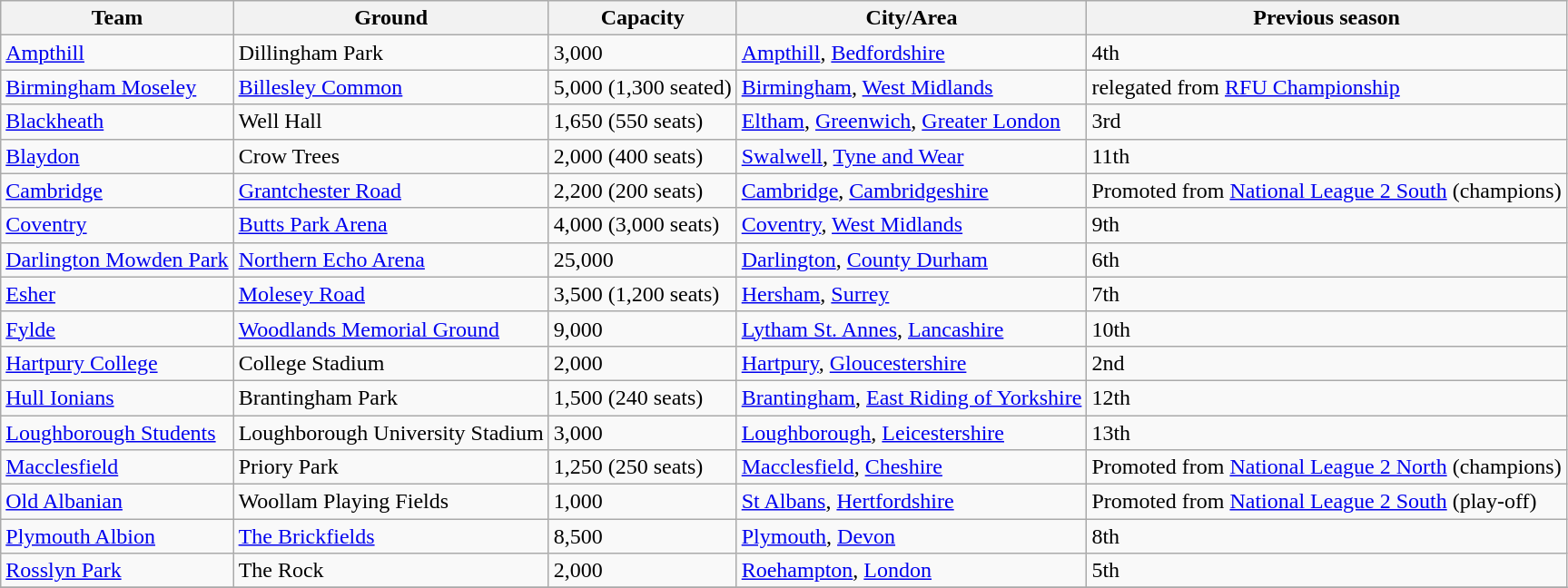<table class="wikitable sortable">
<tr>
<th>Team</th>
<th>Ground</th>
<th>Capacity</th>
<th>City/Area</th>
<th>Previous season</th>
</tr>
<tr>
<td><a href='#'>Ampthill</a></td>
<td>Dillingham Park</td>
<td>3,000</td>
<td><a href='#'>Ampthill</a>, <a href='#'>Bedfordshire</a></td>
<td>4th</td>
</tr>
<tr>
<td><a href='#'>Birmingham Moseley</a></td>
<td><a href='#'>Billesley Common</a></td>
<td>5,000 (1,300 seated)</td>
<td><a href='#'>Birmingham</a>, <a href='#'>West Midlands</a></td>
<td>relegated from <a href='#'>RFU Championship</a></td>
</tr>
<tr>
<td><a href='#'>Blackheath</a></td>
<td>Well Hall</td>
<td>1,650 (550 seats)</td>
<td><a href='#'>Eltham</a>, <a href='#'>Greenwich</a>, <a href='#'>Greater London</a></td>
<td>3rd</td>
</tr>
<tr>
<td><a href='#'>Blaydon</a></td>
<td>Crow Trees</td>
<td>2,000 (400 seats)</td>
<td><a href='#'>Swalwell</a>, <a href='#'>Tyne and Wear</a></td>
<td>11th</td>
</tr>
<tr>
<td><a href='#'>Cambridge</a></td>
<td><a href='#'>Grantchester Road</a></td>
<td>2,200 (200 seats)</td>
<td><a href='#'>Cambridge</a>, <a href='#'>Cambridgeshire</a></td>
<td>Promoted from <a href='#'>National League 2 South</a> (champions)</td>
</tr>
<tr>
<td><a href='#'>Coventry</a></td>
<td><a href='#'>Butts Park Arena</a></td>
<td>4,000 (3,000 seats)</td>
<td><a href='#'>Coventry</a>, <a href='#'>West Midlands</a></td>
<td>9th</td>
</tr>
<tr>
<td><a href='#'>Darlington Mowden Park</a></td>
<td><a href='#'>Northern Echo Arena</a></td>
<td>25,000</td>
<td><a href='#'>Darlington</a>, <a href='#'>County Durham</a></td>
<td>6th</td>
</tr>
<tr>
<td><a href='#'>Esher</a></td>
<td><a href='#'>Molesey Road</a></td>
<td>3,500 (1,200 seats)</td>
<td><a href='#'>Hersham</a>, <a href='#'>Surrey</a></td>
<td>7th</td>
</tr>
<tr>
<td><a href='#'>Fylde</a></td>
<td><a href='#'>Woodlands Memorial Ground</a></td>
<td>9,000</td>
<td><a href='#'>Lytham St. Annes</a>, <a href='#'>Lancashire</a></td>
<td>10th</td>
</tr>
<tr>
<td><a href='#'>Hartpury College</a></td>
<td>College Stadium</td>
<td>2,000</td>
<td><a href='#'>Hartpury</a>, <a href='#'>Gloucestershire</a></td>
<td>2nd</td>
</tr>
<tr>
<td><a href='#'>Hull Ionians</a></td>
<td>Brantingham Park</td>
<td>1,500 (240 seats)</td>
<td><a href='#'>Brantingham</a>, <a href='#'>East Riding of Yorkshire</a></td>
<td>12th</td>
</tr>
<tr>
<td><a href='#'>Loughborough Students</a></td>
<td>Loughborough University Stadium</td>
<td>3,000</td>
<td><a href='#'>Loughborough</a>, <a href='#'>Leicestershire</a></td>
<td>13th</td>
</tr>
<tr>
<td><a href='#'>Macclesfield</a></td>
<td>Priory Park</td>
<td>1,250 (250 seats)</td>
<td><a href='#'>Macclesfield</a>, <a href='#'>Cheshire</a></td>
<td>Promoted from <a href='#'>National League 2 North</a> (champions)</td>
</tr>
<tr>
<td><a href='#'>Old Albanian</a></td>
<td>Woollam Playing Fields</td>
<td>1,000</td>
<td><a href='#'>St Albans</a>, <a href='#'>Hertfordshire</a></td>
<td>Promoted from <a href='#'>National League 2 South</a> (play-off)</td>
</tr>
<tr>
<td><a href='#'>Plymouth Albion</a></td>
<td><a href='#'>The Brickfields</a></td>
<td>8,500</td>
<td><a href='#'>Plymouth</a>, <a href='#'>Devon</a></td>
<td>8th</td>
</tr>
<tr>
<td><a href='#'>Rosslyn Park</a></td>
<td>The Rock</td>
<td>2,000</td>
<td><a href='#'>Roehampton</a>, <a href='#'>London</a></td>
<td>5th</td>
</tr>
<tr>
</tr>
</table>
